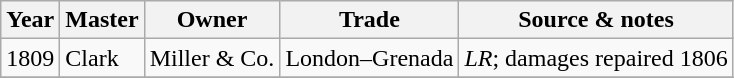<table class=" wikitable">
<tr>
<th>Year</th>
<th>Master</th>
<th>Owner</th>
<th>Trade</th>
<th>Source & notes</th>
</tr>
<tr>
<td>1809</td>
<td>Clark</td>
<td>Miller & Co.</td>
<td>London–Grenada</td>
<td><em>LR</em>; damages repaired 1806</td>
</tr>
<tr>
</tr>
</table>
